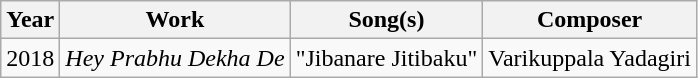<table class="wikitable">
<tr>
<th>Year</th>
<th>Work</th>
<th>Song(s)</th>
<th>Composer</th>
</tr>
<tr>
<td>2018</td>
<td><em>Hey Prabhu Dekha De</em></td>
<td>"Jibanare Jitibaku"</td>
<td>Varikuppala Yadagiri</td>
</tr>
</table>
